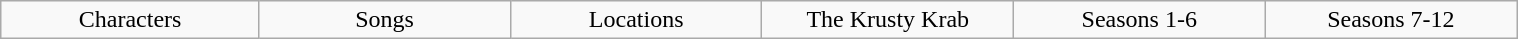<table class="wikitable" style="text-align: center; width: 80%; margin: 1em auto 1em auto;">
<tr>
<td style="width:50pt; vertical-align: top;"> Characters</td>
<td style="width:50pt; vertical-align: top;"> Songs</td>
<td style="width:50pt; vertical-align: top;"> Locations</td>
<td style="width:50pt; vertical-align: top;"> The Krusty Krab</td>
<td style="width:50pt; vertical-align: top;"> Seasons 1-6</td>
<td style="width:50pt; vertical-align: top;"> Seasons 7-12</td>
</tr>
</table>
